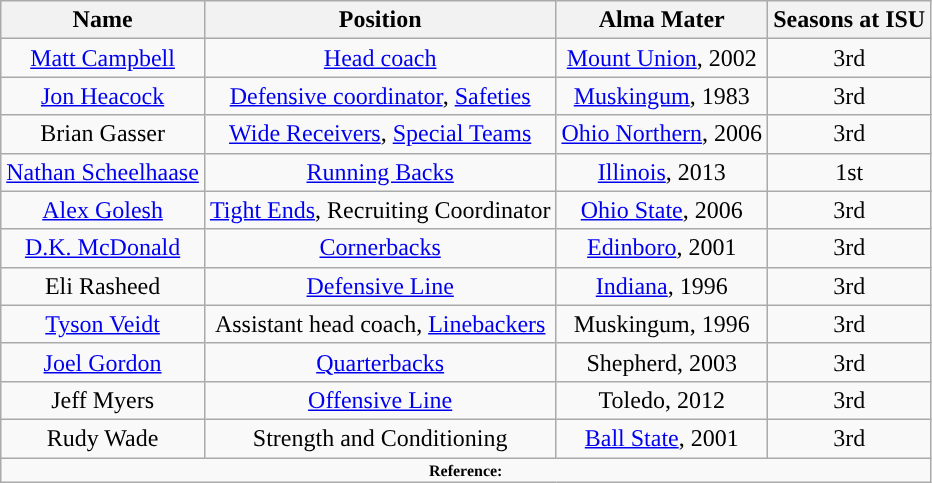<table class="wikitable" style="text-align: center">
<tr align=center>
<th>Name</th>
<th>Position</th>
<th>Alma Mater</th>
<th>Seasons at ISU</th>
</tr>
<tr>
<td><a href='#'>Matt Campbell</a></td>
<td><a href='#'>Head coach</a></td>
<td><a href='#'>Mount Union</a>, 2002</td>
<td align=center>3rd</td>
</tr>
<tr>
<td><a href='#'>Jon Heacock</a></td>
<td><a href='#'>Defensive coordinator</a>, <a href='#'>Safeties</a></td>
<td><a href='#'>Muskingum</a>, 1983</td>
<td align=center>3rd</td>
</tr>
<tr>
<td>Brian Gasser</td>
<td><a href='#'>Wide Receivers</a>, <a href='#'>Special Teams</a></td>
<td><a href='#'>Ohio Northern</a>, 2006</td>
<td align=center>3rd</td>
</tr>
<tr>
<td><a href='#'>Nathan Scheelhaase</a></td>
<td><a href='#'>Running Backs</a></td>
<td><a href='#'>Illinois</a>, 2013</td>
<td align=center>1st</td>
</tr>
<tr>
<td><a href='#'>Alex Golesh</a></td>
<td><a href='#'>Tight Ends</a>, Recruiting Coordinator</td>
<td><a href='#'>Ohio State</a>, 2006</td>
<td align=center>3rd</td>
</tr>
<tr>
<td><a href='#'>D.K. McDonald</a></td>
<td><a href='#'>Cornerbacks</a></td>
<td><a href='#'>Edinboro</a>, 2001</td>
<td align=center>3rd</td>
</tr>
<tr>
<td>Eli Rasheed</td>
<td><a href='#'>Defensive Line</a></td>
<td><a href='#'>Indiana</a>, 1996</td>
<td align=center>3rd</td>
</tr>
<tr>
<td><a href='#'>Tyson Veidt</a></td>
<td>Assistant head coach, <a href='#'>Linebackers</a></td>
<td>Muskingum, 1996</td>
<td align=center>3rd</td>
</tr>
<tr>
<td><a href='#'>Joel Gordon</a></td>
<td><a href='#'>Quarterbacks</a></td>
<td>Shepherd, 2003</td>
<td align=center>3rd</td>
</tr>
<tr>
<td>Jeff Myers</td>
<td><a href='#'>Offensive Line</a></td>
<td>Toledo, 2012</td>
<td align=center>3rd</td>
</tr>
<tr>
<td>Rudy Wade</td>
<td>Strength and Conditioning</td>
<td><a href='#'>Ball State</a>, 2001</td>
<td align=center>3rd</td>
</tr>
<tr>
<td colspan="4"  style="font-size:8pt; text-align:center;"><strong>Reference:</strong></td>
</tr>
</table>
